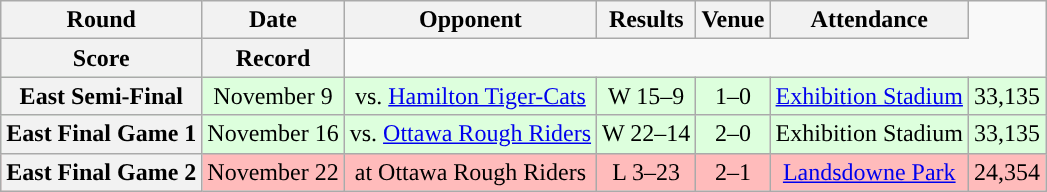<table class="wikitable" style="text-align:center">
<tr>
<th>Round</th>
<th>Date</th>
<th>Opponent</th>
<th>Results</th>
<th>Venue</th>
<th>Attendance</th>
</tr>
<tr>
<th>Score</th>
<th>Record</th>
</tr>
<tr style="background:#ddffdd">
<th>East Semi-Final</th>
<td>November 9</td>
<td>vs. <a href='#'>Hamilton Tiger-Cats</a></td>
<td>W 15–9</td>
<td>1–0</td>
<td><a href='#'>Exhibition Stadium</a></td>
<td>33,135</td>
</tr>
<tr style="background:#ddffdd">
<th>East Final Game 1</th>
<td>November 16</td>
<td>vs. <a href='#'>Ottawa Rough Riders</a></td>
<td>W 22–14</td>
<td>2–0</td>
<td>Exhibition Stadium</td>
<td>33,135</td>
</tr>
<tr style="background:#ffbbbb">
<th>East Final Game 2</th>
<td>November 22</td>
<td>at Ottawa Rough Riders</td>
<td>L 3–23</td>
<td>2–1</td>
<td><a href='#'>Landsdowne Park</a></td>
<td>24,354</td>
</tr>
</table>
